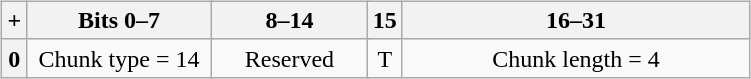<table align="right" width="40%">
<tr>
<td><br><table class="wikitable" style="margin: 0 auto; text-align: center; white-space: nowrap">
<tr>
<th>+</th>
<th colspan="8" width="25%">Bits 0–7</th>
<th colspan="7" width="22%">8–14</th>
<th colspan="1" width="3%">15</th>
<th colspan="16" width="50%">16–31</th>
</tr>
<tr>
<th>0</th>
<td colspan="8">Chunk type = 14</td>
<td colspan="7">Reserved</td>
<td colspan="1">T</td>
<td colspan="16">Chunk length = 4</td>
</tr>
</table>
</td>
</tr>
</table>
